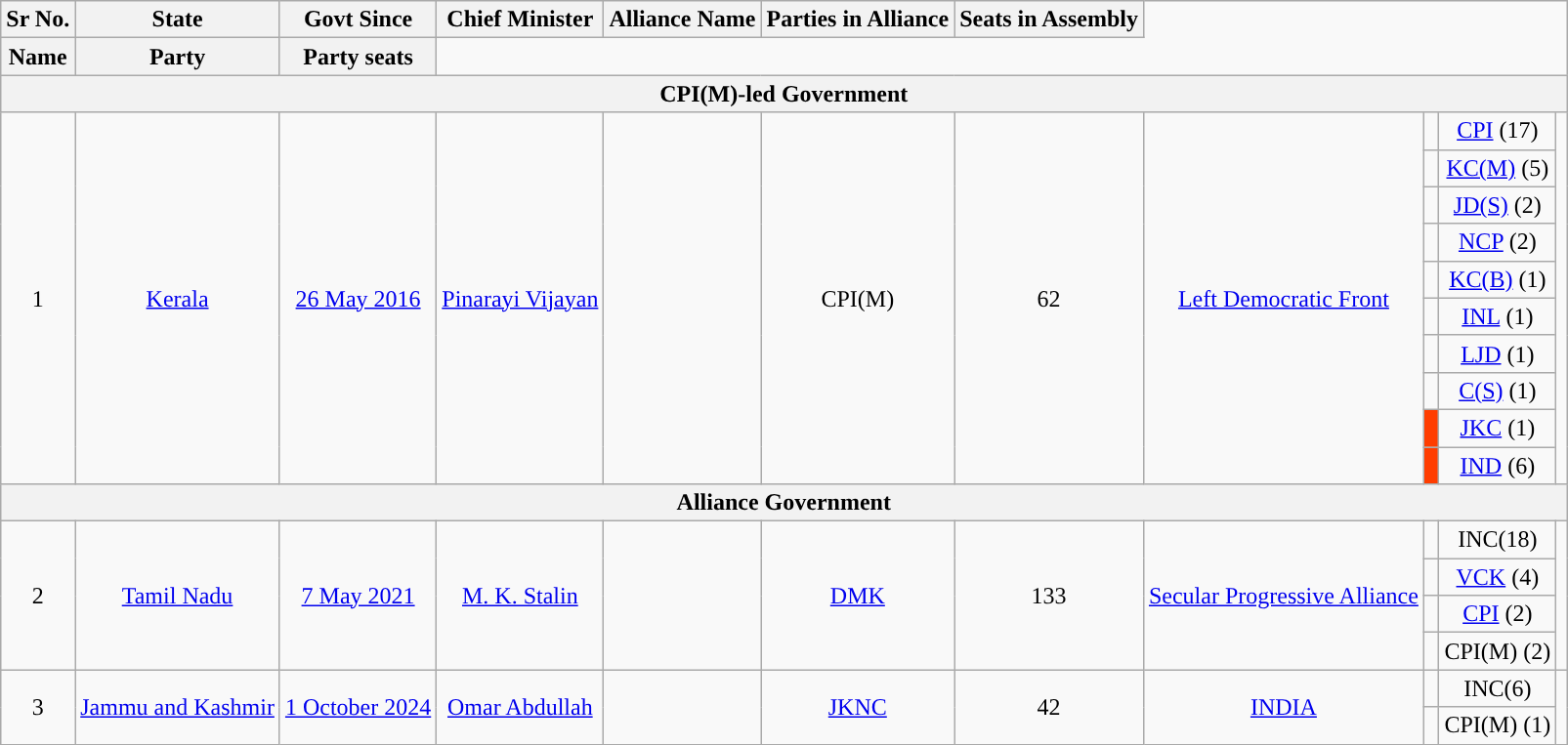<table class="wikitable sortable" style="text-align: center;">
<tr>
<th Style="background-color:">Sr No.</th>
<th Style="background-color:">State</th>
<th Style="background-color:">Govt Since</th>
<th Style="background-color:">Chief Minister</th>
<th Style="background-color:">Alliance Name</th>
<th Style="background-color:">Parties in Alliance</th>
<th Style="background-color:">Seats in Assembly</th>
</tr>
<tr>
<th Style="background-color:">Name</th>
<th Style="background-color:">Party</th>
<th Style="background-color:">Party seats</th>
</tr>
<tr>
<th Colspan="11">CPI(M)-led Government</th>
</tr>
<tr>
<td rowspan="10">1</td>
<td rowspan="10"><a href='#'>Kerala</a></td>
<td rowspan="10"><a href='#'>26 May 2016</a></td>
<td rowspan="10"><a href='#'>Pinarayi Vijayan</a></td>
<td rowspan="10" style="background:"></td>
<td rowspan="10">CPI(M)</td>
<td rowspan="10">62</td>
<td rowspan="10"><a href='#'>Left Democratic Front</a></td>
<td width="3px" style="background-color: "></td>
<td><a href='#'>CPI</a> (17)</td>
<td rowspan="10"></td>
</tr>
<tr>
<td width="3px" style="background-color: "></td>
<td><a href='#'>KC(M)</a> (5)</td>
</tr>
<tr>
<td width="3px" style="background-color: "></td>
<td><a href='#'>JD(S)</a> (2)</td>
</tr>
<tr>
<td width="3px" style="background-color: "></td>
<td><a href='#'>NCP</a> (2)</td>
</tr>
<tr>
<td width="3px" style="background-color: "></td>
<td><a href='#'>KC(B)</a> (1)</td>
</tr>
<tr>
<td width="3px" style="background-color: "></td>
<td><a href='#'>INL</a> (1)</td>
</tr>
<tr>
<td width="3px" style="background-color: "></td>
<td><a href='#'>LJD</a> (1)</td>
</tr>
<tr>
<td width="3px" style="background-color: "></td>
<td><a href='#'>C(S)</a> (1)</td>
</tr>
<tr>
<td width="3px" style="background-color:#FF3D00"></td>
<td><a href='#'>JKC</a> (1)</td>
</tr>
<tr>
<td width="3px" style="background-color:#FF3D00"></td>
<td><a href='#'>IND</a> (6)</td>
</tr>
<tr>
<th Colspan="11">Alliance Government</th>
</tr>
<tr>
<td rowspan="4">2</td>
<td rowspan="4"><a href='#'>Tamil Nadu</a></td>
<td rowspan="4"><a href='#'>7 May 2021</a></td>
<td rowspan="4"><a href='#'>M. K. Stalin</a></td>
<td rowspan="4" style="background:"></td>
<td rowspan="4"><a href='#'>DMK</a></td>
<td rowspan="4">133</td>
<td rowspan="4"><a href='#'>Secular Progressive Alliance</a></td>
<td></td>
<td>INC(18)</td>
<td rowspan=4></td>
</tr>
<tr>
<td></td>
<td><a href='#'>VCK</a> (4)</td>
</tr>
<tr>
<td></td>
<td><a href='#'>CPI</a> (2)</td>
</tr>
<tr>
<td></td>
<td>CPI(M) (2)</td>
</tr>
<tr>
<td rowspan="4">3</td>
<td rowspan="4"><a href='#'>Jammu and Kashmir</a></td>
<td rowspan="4"><a href='#'>1 October 2024</a></td>
<td rowspan="4"><a href='#'>Omar Abdullah</a></td>
<td rowspan="4" style="background:"></td>
<td rowspan="4"><a href='#'>JKNC</a></td>
<td rowspan="4">42</td>
<td rowspan="4"><a href='#'>INDIA</a></td>
<td></td>
<td>INC(6)</td>
<td rowspan=4></td>
</tr>
<tr>
<td></td>
<td>CPI(M) (1)</td>
</tr>
<tr>
</tr>
</table>
